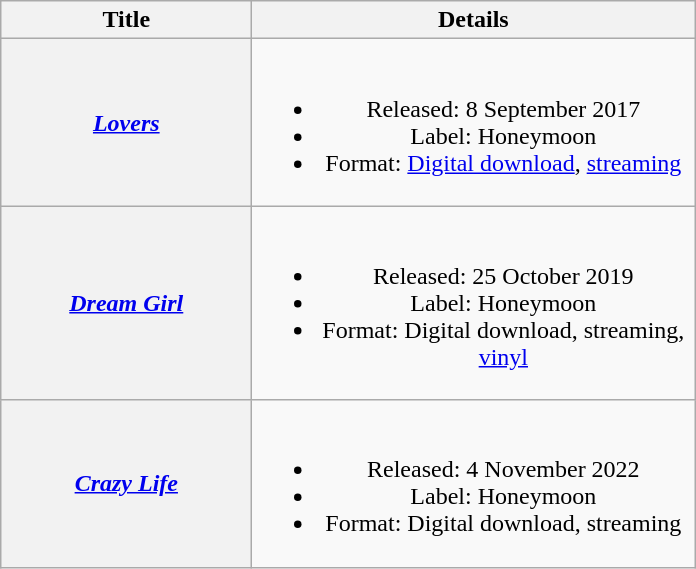<table class="wikitable plainrowheaders" style="text-align:center;">
<tr>
<th scope="col" style="width:10em;">Title</th>
<th scope="col" style="width:18em;">Details</th>
</tr>
<tr>
<th scope="row"><em><a href='#'>Lovers</a></em></th>
<td><br><ul><li>Released: 8 September 2017</li><li>Label: Honeymoon</li><li>Format: <a href='#'>Digital download</a>, <a href='#'>streaming</a></li></ul></td>
</tr>
<tr>
<th scope="row"><em><a href='#'>Dream Girl</a></em></th>
<td><br><ul><li>Released: 25 October 2019</li><li>Label: Honeymoon</li><li>Format: Digital download, streaming, <a href='#'>vinyl</a></li></ul></td>
</tr>
<tr>
<th scope="row"><em><a href='#'>Crazy Life</a></em></th>
<td><br><ul><li>Released: 4 November 2022</li><li>Label: Honeymoon</li><li>Format: Digital download, streaming</li></ul></td>
</tr>
</table>
